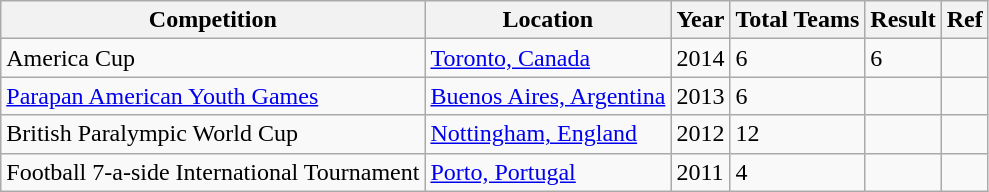<table class="wikitable">
<tr>
<th>Competition</th>
<th>Location</th>
<th>Year</th>
<th>Total Teams</th>
<th>Result</th>
<th>Ref</th>
</tr>
<tr>
<td>America Cup</td>
<td><a href='#'>Toronto, Canada</a></td>
<td>2014</td>
<td>6</td>
<td>6</td>
<td></td>
</tr>
<tr>
<td><a href='#'>Parapan American Youth Games</a></td>
<td><a href='#'>Buenos Aires, Argentina</a></td>
<td>2013</td>
<td>6</td>
<td></td>
<td></td>
</tr>
<tr>
<td>British Paralympic World Cup</td>
<td><a href='#'>Nottingham, England</a></td>
<td>2012</td>
<td>12</td>
<td></td>
<td></td>
</tr>
<tr>
<td>Football 7-a-side International Tournament</td>
<td><a href='#'>Porto, Portugal</a></td>
<td>2011</td>
<td>4</td>
<td></td>
<td></td>
</tr>
</table>
